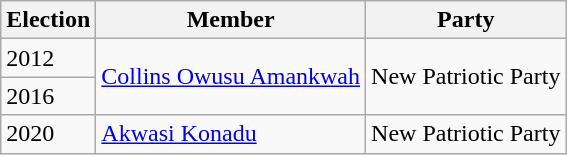<table class="wikitable">
<tr>
<th>Election</th>
<th>Member</th>
<th>Party</th>
</tr>
<tr>
<td>2012</td>
<td rowspan="2"><a href='#'>Collins Owusu Amankwah</a></td>
<td rowspan="2">New Patriotic Party</td>
</tr>
<tr>
<td>2016</td>
</tr>
<tr>
<td>2020</td>
<td><a href='#'>Akwasi Konadu</a></td>
<td>New Patriotic Party</td>
</tr>
</table>
